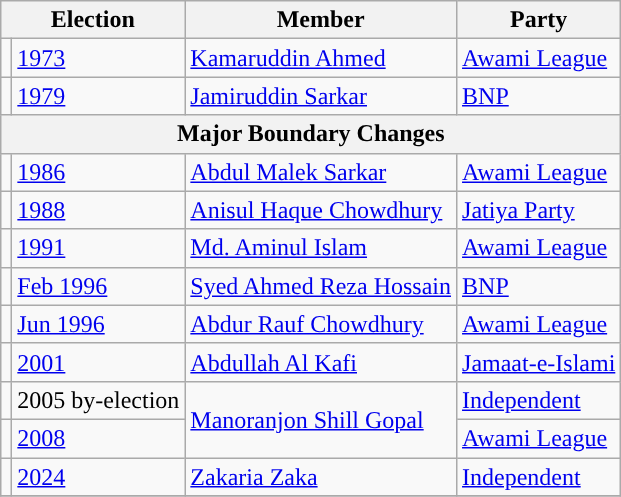<table class="wikitable">
<tr>
<th colspan="2">Election</th>
<th>Member</th>
<th>Party</th>
</tr>
<tr>
<td style="background-color:"></td>
<td><a href='#'>1973</a></td>
<td><a href='#'>Kamaruddin Ahmed</a></td>
<td><a href='#'>Awami League</a></td>
</tr>
<tr>
<td style="background-color:"></td>
<td><a href='#'>1979</a></td>
<td><a href='#'>Jamiruddin Sarkar</a></td>
<td><a href='#'>BNP</a></td>
</tr>
<tr>
<th colspan="4">Major Boundary Changes</th>
</tr>
<tr>
<td style="background-color:"></td>
<td><a href='#'>1986</a></td>
<td><a href='#'>Abdul Malek Sarkar</a></td>
<td><a href='#'>Awami League</a></td>
</tr>
<tr>
<td style="background-color:"></td>
<td><a href='#'>1988</a></td>
<td><a href='#'>Anisul Haque Chowdhury</a></td>
<td><a href='#'>Jatiya Party</a></td>
</tr>
<tr>
<td style="background-color:"></td>
<td><a href='#'>1991</a></td>
<td><a href='#'>Md. Aminul Islam</a></td>
<td><a href='#'>Awami League</a></td>
</tr>
<tr>
<td style="background-color:"></td>
<td><a href='#'>Feb 1996</a></td>
<td><a href='#'>Syed Ahmed Reza Hossain</a></td>
<td><a href='#'>BNP</a></td>
</tr>
<tr>
<td style="background-color:"></td>
<td><a href='#'>Jun 1996</a></td>
<td><a href='#'>Abdur Rauf Chowdhury</a></td>
<td><a href='#'>Awami League</a></td>
</tr>
<tr>
<td style="background-color:"></td>
<td><a href='#'>2001</a></td>
<td><a href='#'>Abdullah Al Kafi</a></td>
<td><a href='#'>Jamaat-e-Islami</a></td>
</tr>
<tr>
<td style="background-color:"></td>
<td>2005 by-election</td>
<td rowspan="2"><a href='#'>Manoranjon Shill Gopal</a></td>
<td><a href='#'>Independent</a></td>
</tr>
<tr>
<td style="background-color:"></td>
<td><a href='#'>2008</a></td>
<td><a href='#'>Awami League</a></td>
</tr>
<tr>
<td style="background-color:"></td>
<td><a href='#'>2024</a></td>
<td><a href='#'>Zakaria Zaka</a></td>
<td><a href='#'>Independent</a></td>
</tr>
<tr>
</tr>
</table>
